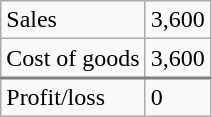<table class="wikitable">
<tr>
<td>Sales</td>
<td>3,600</td>
</tr>
<tr>
<td>Cost of goods</td>
<td>3,600</td>
</tr>
<tr style="border-top: 2px solid gray;">
<td>Profit/loss</td>
<td>0</td>
</tr>
</table>
